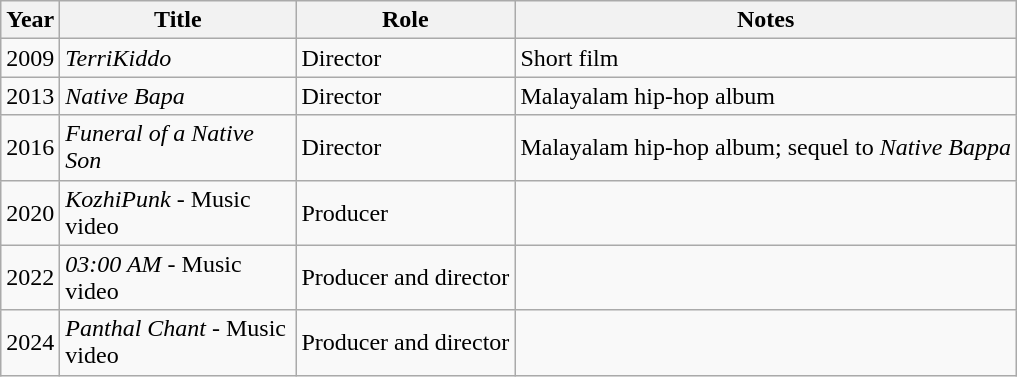<table class=wikitable>
<tr>
<th>Year</th>
<th width=150>Title</th>
<th>Role</th>
<th>Notes</th>
</tr>
<tr>
<td>2009</td>
<td><em>TerriKiddo</em></td>
<td>Director</td>
<td>Short film</td>
</tr>
<tr>
<td>2013</td>
<td><em>Native Bapa</em></td>
<td>Director</td>
<td>Malayalam hip-hop album</td>
</tr>
<tr>
<td>2016</td>
<td><em>Funeral of a Native Son</em></td>
<td>Director</td>
<td>Malayalam hip-hop album; sequel to <em>Native Bappa</em></td>
</tr>
<tr>
<td>2020</td>
<td><em>KozhiPunk</em> - Music video</td>
<td>Producer</td>
<td></td>
</tr>
<tr>
<td>2022</td>
<td><em>03:00 AM</em> - Music video</td>
<td>Producer and director</td>
<td></td>
</tr>
<tr>
<td>2024</td>
<td><em>Panthal Chant</em> - Music video</td>
<td>Producer and director</td>
<td></td>
</tr>
</table>
